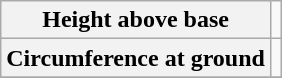<table class="wikitable">
<tr>
<th>Height above base</th>
<td></td>
</tr>
<tr>
<th>Circumference at ground</th>
<td></td>
</tr>
<tr>
</tr>
</table>
